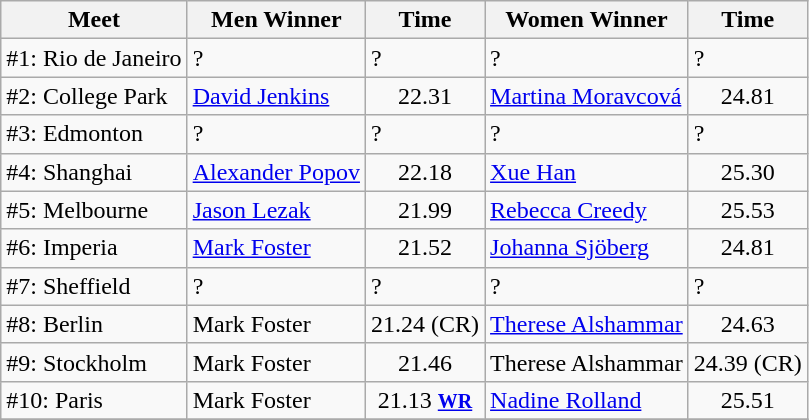<table class=wikitable>
<tr>
<th>Meet</th>
<th>Men Winner</th>
<th>Time</th>
<th>Women Winner</th>
<th>Time</th>
</tr>
<tr>
<td>#1: Rio de Janeiro</td>
<td ?>?</td>
<td ?>?</td>
<td ?>?</td>
<td ?>?</td>
</tr>
<tr>
<td>#2: College Park</td>
<td> <a href='#'>David Jenkins</a></td>
<td align=center>22.31</td>
<td> <a href='#'>Martina Moravcová</a></td>
<td align=center>24.81</td>
</tr>
<tr>
<td>#3: Edmonton</td>
<td ?>?</td>
<td ?>?</td>
<td ?>?</td>
<td ?>?</td>
</tr>
<tr>
<td>#4: Shanghai</td>
<td> <a href='#'>Alexander Popov</a></td>
<td align=center>22.18</td>
<td> <a href='#'>Xue Han</a></td>
<td align=center>25.30</td>
</tr>
<tr>
<td>#5: Melbourne</td>
<td> <a href='#'>Jason Lezak</a></td>
<td align=center>21.99</td>
<td> <a href='#'>Rebecca Creedy</a></td>
<td align=center>25.53</td>
</tr>
<tr>
<td>#6: Imperia</td>
<td> <a href='#'>Mark Foster</a></td>
<td align=center>21.52</td>
<td> <a href='#'>Johanna Sjöberg</a></td>
<td align=center>24.81</td>
</tr>
<tr>
<td>#7: Sheffield</td>
<td ?>?</td>
<td ?>?</td>
<td ?>?</td>
<td ?>?</td>
</tr>
<tr>
<td>#8: Berlin</td>
<td> Mark Foster</td>
<td align=center>21.24 (CR)</td>
<td> <a href='#'>Therese Alshammar</a></td>
<td align=center>24.63</td>
</tr>
<tr>
<td>#9: Stockholm</td>
<td> Mark Foster</td>
<td align=center>21.46</td>
<td> Therese Alshammar</td>
<td align=center>24.39 (CR)</td>
</tr>
<tr>
<td>#10: Paris</td>
<td> Mark Foster</td>
<td align=center>21.13 <small><a href='#'><strong>WR</strong></a></small></td>
<td> <a href='#'>Nadine Rolland</a></td>
<td align=center>25.51</td>
</tr>
<tr>
</tr>
</table>
